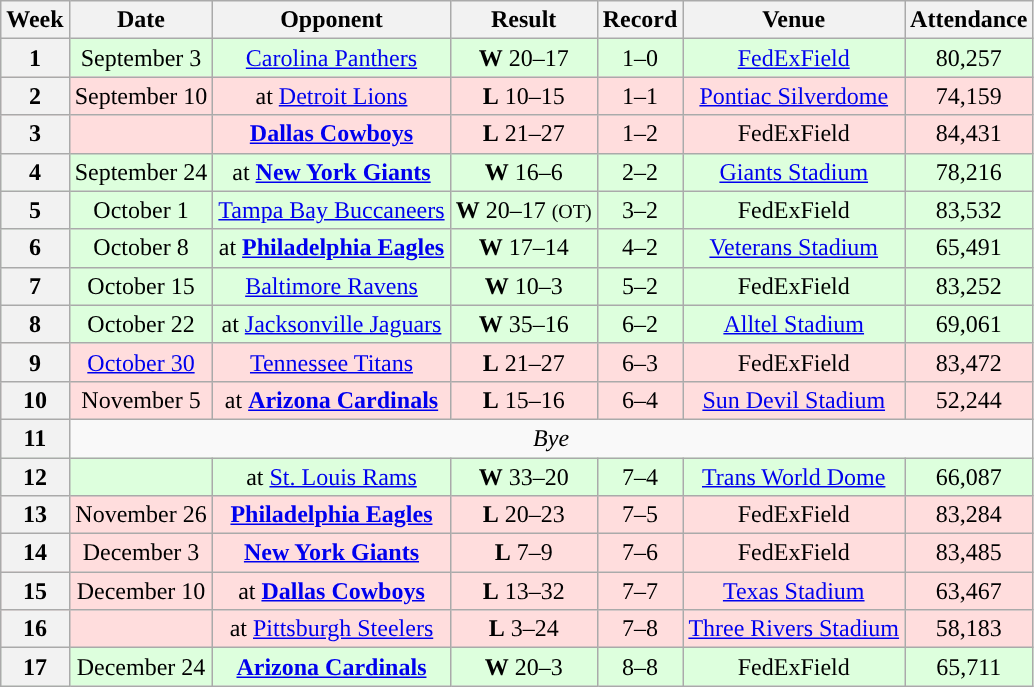<table class="wikitable" style="text-align:center">
<tr>
<th>Week</th>
<th>Date</th>
<th>Opponent</th>
<th>Result</th>
<th>Record</th>
<th>Venue</th>
<th>Attendance</th>
</tr>
<tr style="background: #ddffdd;">
<th>1</th>
<td>September 3</td>
<td><a href='#'>Carolina Panthers</a></td>
<td><strong>W</strong> 20–17</td>
<td>1–0</td>
<td><a href='#'>FedExField</a></td>
<td>80,257</td>
</tr>
<tr style="background: #ffdddd;">
<th>2</th>
<td>September 10</td>
<td>at <a href='#'>Detroit Lions</a></td>
<td><strong>L</strong> 10–15</td>
<td>1–1</td>
<td><a href='#'>Pontiac Silverdome</a></td>
<td>74,159</td>
</tr>
<tr style="background: #ffdddd;">
<th>3</th>
<td></td>
<td><strong><a href='#'>Dallas Cowboys</a></strong></td>
<td><strong>L</strong> 21–27</td>
<td>1–2</td>
<td>FedExField</td>
<td>84,431</td>
</tr>
<tr style="background: #ddffdd;">
<th>4</th>
<td>September 24</td>
<td>at <strong><a href='#'>New York Giants</a></strong></td>
<td><strong>W</strong> 16–6</td>
<td>2–2</td>
<td><a href='#'>Giants Stadium</a></td>
<td>78,216</td>
</tr>
<tr style="background: #ddffdd;">
<th>5</th>
<td>October 1</td>
<td><a href='#'>Tampa Bay Buccaneers</a></td>
<td><strong>W</strong> 20–17 <small>(OT)</small></td>
<td>3–2</td>
<td>FedExField</td>
<td>83,532</td>
</tr>
<tr style="background: #ddffdd;">
<th>6</th>
<td>October 8</td>
<td>at <strong><a href='#'>Philadelphia Eagles</a></strong></td>
<td><strong>W</strong> 17–14</td>
<td>4–2</td>
<td><a href='#'>Veterans Stadium</a></td>
<td>65,491</td>
</tr>
<tr style="background: #ddffdd;">
<th>7</th>
<td>October 15</td>
<td><a href='#'>Baltimore Ravens</a></td>
<td><strong>W</strong> 10–3</td>
<td>5–2</td>
<td>FedExField</td>
<td>83,252</td>
</tr>
<tr style="background: #ddffdd;">
<th>8</th>
<td>October 22</td>
<td>at <a href='#'>Jacksonville Jaguars</a></td>
<td><strong>W</strong> 35–16</td>
<td>6–2</td>
<td><a href='#'>Alltel Stadium</a></td>
<td>69,061</td>
</tr>
<tr style="background: #ffdddd;">
<th>9</th>
<td><a href='#'>October 30</a></td>
<td><a href='#'>Tennessee Titans</a></td>
<td><strong>L</strong> 21–27</td>
<td>6–3</td>
<td>FedExField</td>
<td>83,472</td>
</tr>
<tr style="background: #ffdddd;">
<th>10</th>
<td>November 5</td>
<td>at <strong><a href='#'>Arizona Cardinals</a></strong></td>
<td><strong>L</strong> 15–16</td>
<td>6–4</td>
<td><a href='#'>Sun Devil Stadium</a></td>
<td>52,244</td>
</tr>
<tr>
<th>11</th>
<td colspan=6 align="center"><em>Bye</em></td>
</tr>
<tr style="background: #ddffdd;">
<th>12</th>
<td></td>
<td>at <a href='#'>St. Louis Rams</a></td>
<td><strong>W</strong> 33–20</td>
<td>7–4</td>
<td><a href='#'>Trans World Dome</a></td>
<td>66,087</td>
</tr>
<tr style="background: #ffdddd;">
<th>13</th>
<td>November 26</td>
<td><strong><a href='#'>Philadelphia Eagles</a></strong></td>
<td><strong>L</strong> 20–23</td>
<td>7–5</td>
<td>FedExField</td>
<td>83,284</td>
</tr>
<tr style="background: #ffdddd;">
<th>14</th>
<td>December 3</td>
<td><strong><a href='#'>New York Giants</a></strong></td>
<td><strong>L</strong> 7–9</td>
<td>7–6</td>
<td>FedExField</td>
<td>83,485</td>
</tr>
<tr style="background: #ffdddd;">
<th>15</th>
<td>December 10</td>
<td>at <strong><a href='#'>Dallas Cowboys</a></strong></td>
<td><strong>L</strong> 13–32</td>
<td>7–7</td>
<td><a href='#'>Texas Stadium</a></td>
<td>63,467</td>
</tr>
<tr style="background: #ffdddd;">
<th>16</th>
<td></td>
<td>at <a href='#'>Pittsburgh Steelers</a></td>
<td><strong>L</strong> 3–24</td>
<td>7–8</td>
<td><a href='#'>Three Rivers Stadium</a></td>
<td>58,183</td>
</tr>
<tr style="background: #ddffdd;">
<th>17</th>
<td>December 24</td>
<td><strong><a href='#'>Arizona Cardinals</a></strong></td>
<td><strong>W</strong> 20–3</td>
<td>8–8</td>
<td>FedExField</td>
<td>65,711</td>
</tr>
</table>
